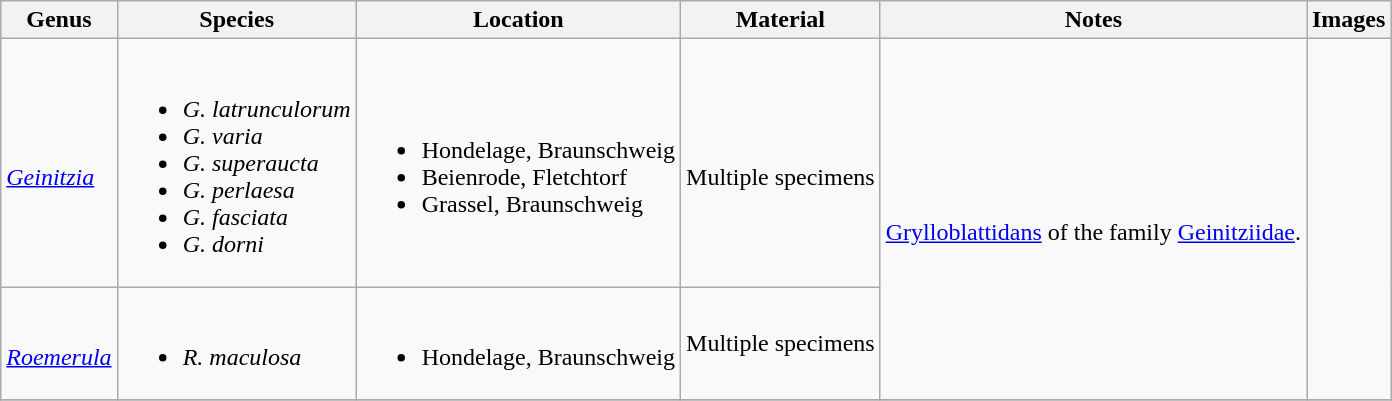<table class = "wikitable">
<tr>
<th>Genus</th>
<th>Species</th>
<th>Location</th>
<th>Material</th>
<th>Notes</th>
<th>Images</th>
</tr>
<tr>
<td><br><em><a href='#'>Geinitzia</a></em></td>
<td><br><ul><li><em>G. latrunculorum</em></li><li><em>G. varia</em></li><li><em>G. superaucta</em></li><li><em>G. perlaesa</em></li><li><em>G. fasciata</em></li><li><em>G. dorni</em></li></ul></td>
<td><br><ul><li>Hondelage, Braunschweig</li><li>Beienrode, Fletchtorf</li><li>Grassel, Braunschweig</li></ul></td>
<td><br>Multiple specimens</td>
<td rowspan="2"><br><a href='#'>Grylloblattidans</a> of the family <a href='#'>Geinitziidae</a>.</td>
<td rowspan="2"></td>
</tr>
<tr>
<td><br><em><a href='#'>Roemerula</a></em></td>
<td><br><ul><li><em>R. maculosa</em></li></ul></td>
<td><br><ul><li>Hondelage, Braunschweig</li></ul></td>
<td>Multiple specimens</td>
</tr>
<tr>
</tr>
</table>
